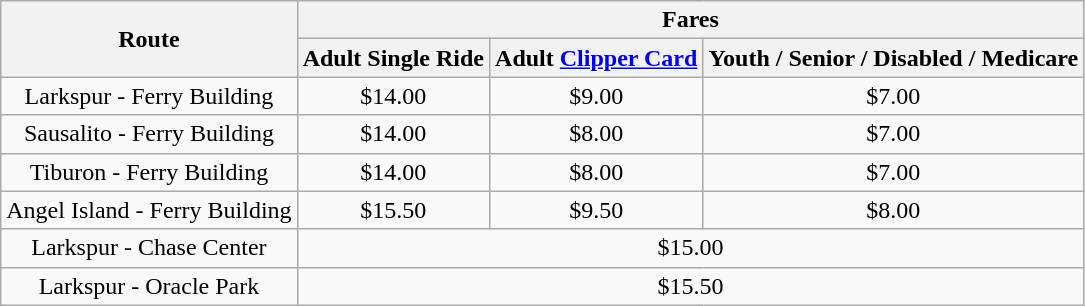<table class="wikitable" style="text-align:center">
<tr>
<th rowspan="2">Route</th>
<th colspan="3">Fares</th>
</tr>
<tr>
<th>Adult Single Ride</th>
<th>Adult <a href='#'>Clipper Card</a></th>
<th>Youth / Senior / Disabled / Medicare</th>
</tr>
<tr>
<td>Larkspur - Ferry Building</td>
<td>$14.00</td>
<td>$9.00</td>
<td>$7.00</td>
</tr>
<tr>
<td>Sausalito - Ferry Building</td>
<td>$14.00</td>
<td>$8.00</td>
<td>$7.00</td>
</tr>
<tr>
<td>Tiburon - Ferry Building</td>
<td>$14.00</td>
<td>$8.00</td>
<td>$7.00</td>
</tr>
<tr>
<td>Angel Island - Ferry Building</td>
<td>$15.50</td>
<td>$9.50</td>
<td>$8.00</td>
</tr>
<tr>
<td>Larkspur - Chase Center</td>
<td colspan="3">$15.00</td>
</tr>
<tr>
<td>Larkspur - Oracle Park</td>
<td colspan="3">$15.50</td>
</tr>
</table>
